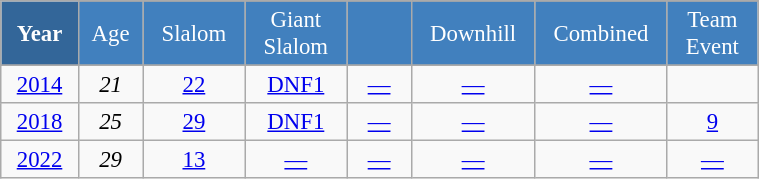<table class="wikitable" style="font-size:95%; text-align:center; border:grey solid 1px; border-collapse:collapse;" width="40%">
<tr style="background-color:#369; color:white;">
<td rowspan="2" colspan="1" width="4%"><strong>Year</strong></td>
</tr>
<tr style="background-color:#4180be; color:white;">
<td width="3%">Age</td>
<td width="5%">Slalom</td>
<td width="5%">Giant<br>Slalom</td>
<td width="5%"></td>
<td width="5%">Downhill</td>
<td width="5%">Combined</td>
<td width="5%">Team Event</td>
</tr>
<tr style="background-color:#8CB2D8; color:white;">
</tr>
<tr>
<td><a href='#'>2014</a></td>
<td><em>21</em></td>
<td><a href='#'>22</a></td>
<td><a href='#'>DNF1</a></td>
<td><a href='#'>—</a></td>
<td><a href='#'>—</a></td>
<td><a href='#'>—</a></td>
<td></td>
</tr>
<tr>
<td><a href='#'>2018</a></td>
<td><em>25</em></td>
<td><a href='#'>29</a></td>
<td><a href='#'>DNF1</a></td>
<td><a href='#'>—</a></td>
<td><a href='#'>—</a></td>
<td><a href='#'>—</a></td>
<td><a href='#'>9</a></td>
</tr>
<tr>
<td><a href='#'>2022</a></td>
<td><em>29</em></td>
<td><a href='#'>13</a></td>
<td><a href='#'>—</a></td>
<td><a href='#'>—</a></td>
<td><a href='#'>—</a></td>
<td><a href='#'>—</a></td>
<td><a href='#'>—</a></td>
</tr>
</table>
